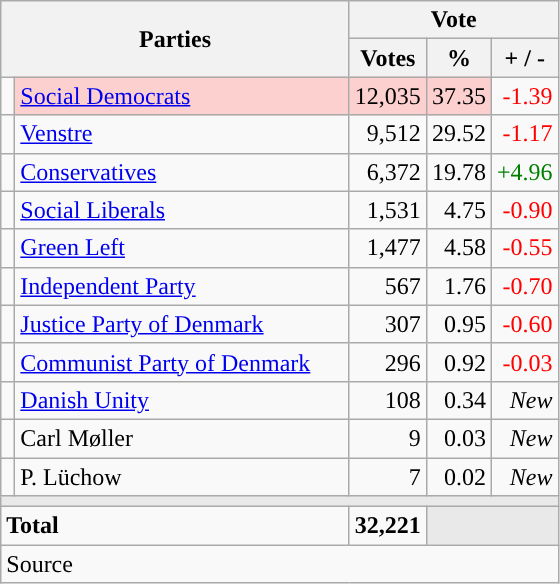<table class="wikitable" style="text-align:right;">
<tr>
<th style="text-align:centre;" rowspan="2" colspan="2" width="225">Parties</th>
<th colspan="3">Vote</th>
</tr>
<tr>
<th width="15">Votes</th>
<th width="15">%</th>
<th width="15">+ / -</th>
</tr>
<tr>
<td width="2" style="color:inherit;background:"></td>
<td bgcolor=#fbd0ce  align="left"><a href='#'>Social Democrats</a></td>
<td bgcolor=#fbd0ce>12,035</td>
<td bgcolor=#fbd0ce>37.35</td>
<td style=color:red;>-1.39</td>
</tr>
<tr>
<td width="2" style="color:inherit;background:"></td>
<td align="left"><a href='#'>Venstre</a></td>
<td>9,512</td>
<td>29.52</td>
<td style=color:red;>-1.17</td>
</tr>
<tr>
<td width="2" style="color:inherit;background:"></td>
<td align="left"><a href='#'>Conservatives</a></td>
<td>6,372</td>
<td>19.78</td>
<td style=color:green;>+4.96</td>
</tr>
<tr>
<td width="2" style="color:inherit;background:"></td>
<td align="left"><a href='#'>Social Liberals</a></td>
<td>1,531</td>
<td>4.75</td>
<td style=color:red;>-0.90</td>
</tr>
<tr>
<td width="2" style="color:inherit;background:"></td>
<td align="left"><a href='#'>Green Left</a></td>
<td>1,477</td>
<td>4.58</td>
<td style=color:red;>-0.55</td>
</tr>
<tr>
<td width="2" style="color:inherit;background:"></td>
<td align="left"><a href='#'>Independent Party</a></td>
<td>567</td>
<td>1.76</td>
<td style=color:red;>-0.70</td>
</tr>
<tr>
<td width="2" style="color:inherit;background:"></td>
<td align="left"><a href='#'>Justice Party of Denmark</a></td>
<td>307</td>
<td>0.95</td>
<td style=color:red;>-0.60</td>
</tr>
<tr>
<td width="2" style="color:inherit;background:"></td>
<td align="left"><a href='#'>Communist Party of Denmark</a></td>
<td>296</td>
<td>0.92</td>
<td style=color:red;>-0.03</td>
</tr>
<tr>
<td width="2" style="color:inherit;background:"></td>
<td align="left"><a href='#'>Danish Unity</a></td>
<td>108</td>
<td>0.34</td>
<td><em>New</em></td>
</tr>
<tr>
<td width="2" style="color:inherit;background:"></td>
<td align="left">Carl Møller</td>
<td>9</td>
<td>0.03</td>
<td><em>New</em></td>
</tr>
<tr>
<td width="2" style="color:inherit;background:"></td>
<td align="left">P. Lüchow</td>
<td>7</td>
<td>0.02</td>
<td><em>New</em></td>
</tr>
<tr>
<td colspan="7" bgcolor="#E9E9E9"></td>
</tr>
<tr>
<td align="left" colspan="2"><strong>Total</strong></td>
<td><strong>32,221</strong></td>
<td bgcolor="#E9E9E9" colspan="2"></td>
</tr>
<tr>
<td align="left" colspan="6">Source</td>
</tr>
</table>
